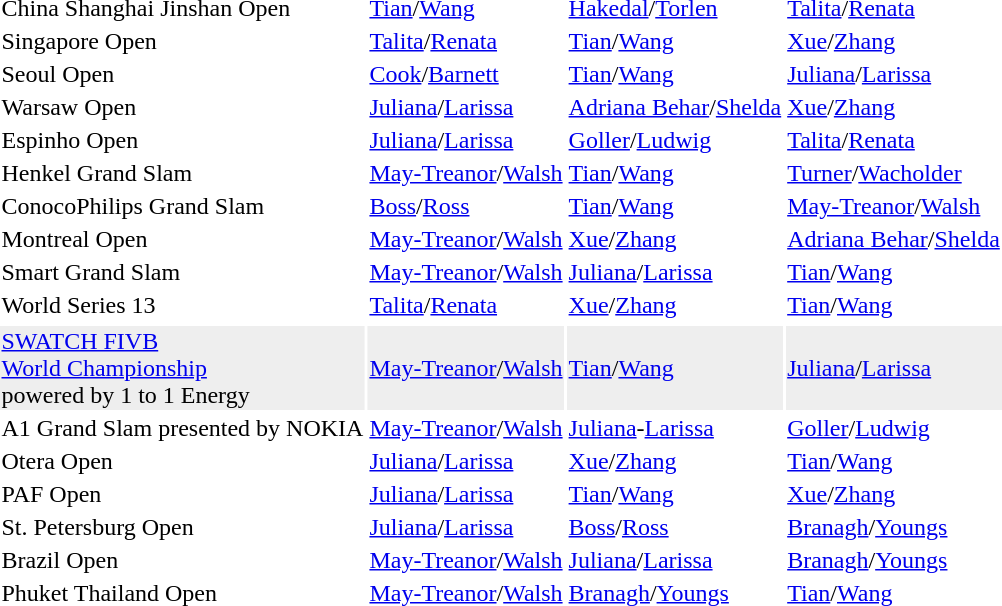<table>
<tr>
<td>China Shanghai Jinshan Open</td>
<td> <a href='#'>Tian</a>/<a href='#'>Wang</a></td>
<td> <a href='#'>Hakedal</a>/<a href='#'>Torlen</a></td>
<td> <a href='#'>Talita</a>/<a href='#'>Renata</a></td>
</tr>
<tr>
<td>Singapore Open</td>
<td> <a href='#'>Talita</a>/<a href='#'>Renata</a></td>
<td> <a href='#'>Tian</a>/<a href='#'>Wang</a></td>
<td> <a href='#'>Xue</a>/<a href='#'>Zhang</a></td>
</tr>
<tr>
<td>Seoul Open</td>
<td> <a href='#'>Cook</a>/<a href='#'>Barnett</a></td>
<td> <a href='#'>Tian</a>/<a href='#'>Wang</a></td>
<td> <a href='#'>Juliana</a>/<a href='#'>Larissa</a></td>
</tr>
<tr>
<td>Warsaw Open</td>
<td> <a href='#'>Juliana</a>/<a href='#'>Larissa</a></td>
<td> <a href='#'>Adriana Behar</a>/<a href='#'>Shelda</a></td>
<td> <a href='#'>Xue</a>/<a href='#'>Zhang</a></td>
</tr>
<tr>
<td>Espinho Open</td>
<td> <a href='#'>Juliana</a>/<a href='#'>Larissa</a></td>
<td> <a href='#'>Goller</a>/<a href='#'>Ludwig</a></td>
<td> <a href='#'>Talita</a>/<a href='#'>Renata</a></td>
</tr>
<tr>
<td>Henkel Grand Slam</td>
<td> <a href='#'>May-Treanor</a>/<a href='#'>Walsh</a></td>
<td> <a href='#'>Tian</a>/<a href='#'>Wang</a></td>
<td> <a href='#'>Turner</a>/<a href='#'>Wacholder</a></td>
</tr>
<tr>
<td>ConocoPhilips Grand Slam</td>
<td> <a href='#'>Boss</a>/<a href='#'>Ross</a></td>
<td> <a href='#'>Tian</a>/<a href='#'>Wang</a></td>
<td> <a href='#'>May-Treanor</a>/<a href='#'>Walsh</a></td>
</tr>
<tr>
<td>Montreal Open</td>
<td> <a href='#'>May-Treanor</a>/<a href='#'>Walsh</a></td>
<td> <a href='#'>Xue</a>/<a href='#'>Zhang</a></td>
<td> <a href='#'>Adriana Behar</a>/<a href='#'>Shelda</a></td>
</tr>
<tr>
<td>Smart Grand Slam</td>
<td> <a href='#'>May-Treanor</a>/<a href='#'>Walsh</a></td>
<td> <a href='#'>Juliana</a>/<a href='#'>Larissa</a></td>
<td> <a href='#'>Tian</a>/<a href='#'>Wang</a></td>
</tr>
<tr>
<td>World Series 13</td>
<td> <a href='#'>Talita</a>/<a href='#'>Renata</a></td>
<td> <a href='#'>Xue</a>/<a href='#'>Zhang</a></td>
<td> <a href='#'>Tian</a>/<a href='#'>Wang</a></td>
</tr>
<tr>
</tr>
<tr bgcolor="#EEEEEE">
<td><a href='#'>SWATCH FIVB <br>World Championship</a> <br>powered by 1 to 1 Energy</td>
<td> <a href='#'>May-Treanor</a>/<a href='#'>Walsh</a></td>
<td> <a href='#'>Tian</a>/<a href='#'>Wang</a></td>
<td> <a href='#'>Juliana</a>/<a href='#'>Larissa</a></td>
</tr>
<tr>
<td>A1 Grand Slam presented by NOKIA</td>
<td> <a href='#'>May-Treanor</a>/<a href='#'>Walsh</a></td>
<td> <a href='#'>Juliana</a>-<a href='#'>Larissa</a></td>
<td> <a href='#'>Goller</a>/<a href='#'>Ludwig</a></td>
</tr>
<tr>
<td>Otera Open</td>
<td> <a href='#'>Juliana</a>/<a href='#'>Larissa</a></td>
<td> <a href='#'>Xue</a>/<a href='#'>Zhang</a></td>
<td> <a href='#'>Tian</a>/<a href='#'>Wang</a></td>
</tr>
<tr>
<td>PAF Open</td>
<td> <a href='#'>Juliana</a>/<a href='#'>Larissa</a></td>
<td> <a href='#'>Tian</a>/<a href='#'>Wang</a></td>
<td> <a href='#'>Xue</a>/<a href='#'>Zhang</a></td>
</tr>
<tr>
<td>St. Petersburg Open</td>
<td> <a href='#'>Juliana</a>/<a href='#'>Larissa</a></td>
<td> <a href='#'>Boss</a>/<a href='#'>Ross</a></td>
<td> <a href='#'>Branagh</a>/<a href='#'>Youngs</a></td>
</tr>
<tr>
<td>Brazil Open</td>
<td> <a href='#'>May-Treanor</a>/<a href='#'>Walsh</a></td>
<td> <a href='#'>Juliana</a>/<a href='#'>Larissa</a></td>
<td> <a href='#'>Branagh</a>/<a href='#'>Youngs</a></td>
</tr>
<tr>
<td>Phuket Thailand Open</td>
<td> <a href='#'>May-Treanor</a>/<a href='#'>Walsh</a></td>
<td> <a href='#'>Branagh</a>/<a href='#'>Youngs</a></td>
<td> <a href='#'>Tian</a>/<a href='#'>Wang</a></td>
</tr>
</table>
